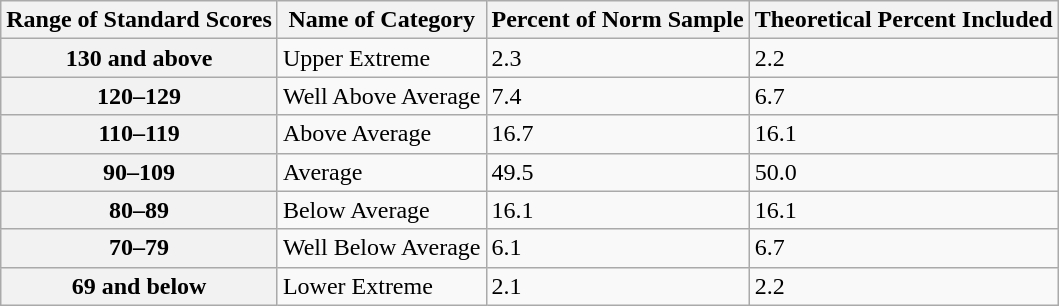<table class="wikitable">
<tr>
<th>Range of Standard Scores</th>
<th>Name of Category</th>
<th>Percent of Norm Sample</th>
<th>Theoretical Percent Included</th>
</tr>
<tr>
<th>130 and above</th>
<td>Upper Extreme</td>
<td>2.3</td>
<td>2.2</td>
</tr>
<tr>
<th>120–129</th>
<td>Well Above Average</td>
<td>7.4</td>
<td>6.7</td>
</tr>
<tr>
<th>110–119</th>
<td>Above Average</td>
<td>16.7</td>
<td>16.1</td>
</tr>
<tr>
<th>90–109</th>
<td>Average</td>
<td>49.5</td>
<td>50.0</td>
</tr>
<tr>
<th>80–89</th>
<td>Below Average</td>
<td>16.1</td>
<td>16.1</td>
</tr>
<tr>
<th>70–79</th>
<td>Well Below Average</td>
<td>6.1</td>
<td>6.7</td>
</tr>
<tr>
<th>69 and below</th>
<td>Lower Extreme</td>
<td>2.1</td>
<td>2.2</td>
</tr>
</table>
